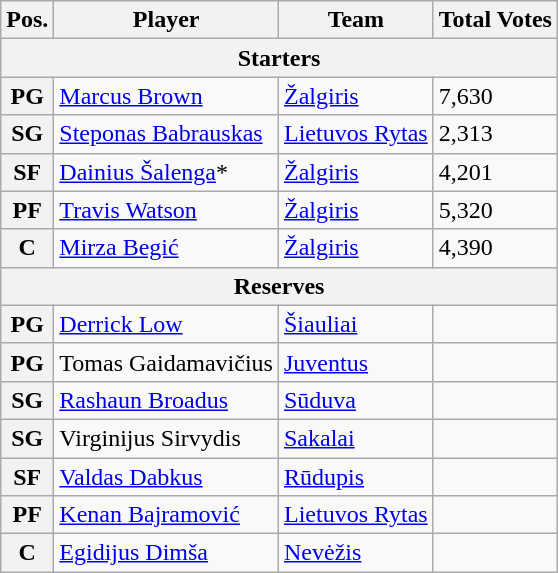<table class="wikitable">
<tr>
<th>Pos.</th>
<th>Player</th>
<th>Team</th>
<th>Total Votes</th>
</tr>
<tr>
<th colspan="4">Starters</th>
</tr>
<tr>
<th>PG</th>
<td> <a href='#'>Marcus Brown</a></td>
<td><a href='#'>Žalgiris</a></td>
<td>7,630</td>
</tr>
<tr>
<th>SG</th>
<td> <a href='#'>Steponas Babrauskas</a></td>
<td><a href='#'>Lietuvos Rytas</a></td>
<td>2,313</td>
</tr>
<tr>
<th>SF</th>
<td> <a href='#'>Dainius Šalenga</a>*</td>
<td><a href='#'>Žalgiris</a></td>
<td>4,201</td>
</tr>
<tr>
<th>PF</th>
<td> <a href='#'>Travis Watson</a></td>
<td><a href='#'>Žalgiris</a></td>
<td>5,320</td>
</tr>
<tr>
<th>C</th>
<td> <a href='#'>Mirza Begić</a></td>
<td><a href='#'>Žalgiris</a></td>
<td>4,390</td>
</tr>
<tr>
<th colspan="4">Reserves</th>
</tr>
<tr>
<th>PG</th>
<td> <a href='#'>Derrick Low</a></td>
<td><a href='#'>Šiauliai</a></td>
<td></td>
</tr>
<tr>
<th>PG</th>
<td> Tomas Gaidamavičius</td>
<td><a href='#'>Juventus</a></td>
<td></td>
</tr>
<tr>
<th>SG</th>
<td> <a href='#'>Rashaun Broadus</a></td>
<td><a href='#'>Sūduva</a></td>
<td></td>
</tr>
<tr>
<th>SG</th>
<td> Virginijus Sirvydis</td>
<td><a href='#'>Sakalai</a></td>
<td></td>
</tr>
<tr>
<th>SF</th>
<td> <a href='#'>Valdas Dabkus</a></td>
<td><a href='#'>Rūdupis</a></td>
<td></td>
</tr>
<tr>
<th>PF</th>
<td> <a href='#'>Kenan Bajramović</a></td>
<td><a href='#'>Lietuvos Rytas</a></td>
<td></td>
</tr>
<tr>
<th>C</th>
<td> <a href='#'>Egidijus Dimša</a></td>
<td><a href='#'>Nevėžis</a></td>
<td></td>
</tr>
</table>
